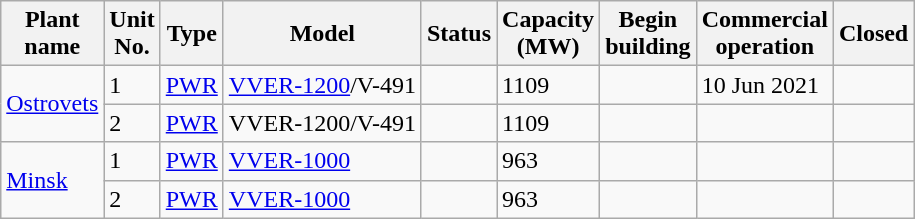<table class="wikitable sortable mw-datatable">
<tr>
<th>Plant<br>name</th>
<th>Unit<br>No.</th>
<th>Type</th>
<th>Model</th>
<th>Status</th>
<th>Capacity<br>(MW)</th>
<th>Begin<br>building</th>
<th>Commercial<br>operation</th>
<th>Closed</th>
</tr>
<tr>
<td rowspan=2><a href='#'>Ostrovets</a></td>
<td>1</td>
<td><a href='#'>PWR</a></td>
<td><a href='#'>VVER-1200</a>/V-491</td>
<td></td>
<td>1109</td>
<td></td>
<td>10 Jun 2021</td>
<td></td>
</tr>
<tr>
<td>2</td>
<td><a href='#'>PWR</a></td>
<td>VVER-1200/V-491</td>
<td></td>
<td>1109</td>
<td></td>
<td></td>
<td></td>
</tr>
<tr>
<td rowspan=2><a href='#'>Minsk</a></td>
<td>1</td>
<td><a href='#'>PWR</a></td>
<td><a href='#'>VVER-1000</a></td>
<td></td>
<td>963</td>
<td></td>
<td></td>
<td></td>
</tr>
<tr>
<td>2</td>
<td><a href='#'>PWR</a></td>
<td><a href='#'>VVER-1000</a></td>
<td></td>
<td>963</td>
<td></td>
<td></td>
<td></td>
</tr>
</table>
